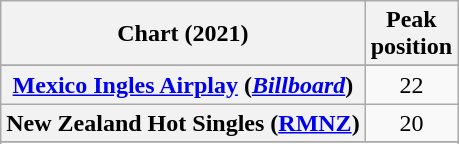<table class="wikitable sortable plainrowheaders" style="text-align:center">
<tr>
<th scope="col">Chart (2021)</th>
<th scope="col">Peak<br>position</th>
</tr>
<tr>
</tr>
<tr>
<th scope="row"><a href='#'>Mexico Ingles Airplay</a> (<em><a href='#'>Billboard</a></em>)</th>
<td>22</td>
</tr>
<tr>
<th scope="row">New Zealand Hot Singles (<a href='#'>RMNZ</a>)</th>
<td>20</td>
</tr>
<tr>
</tr>
<tr>
</tr>
<tr>
</tr>
</table>
